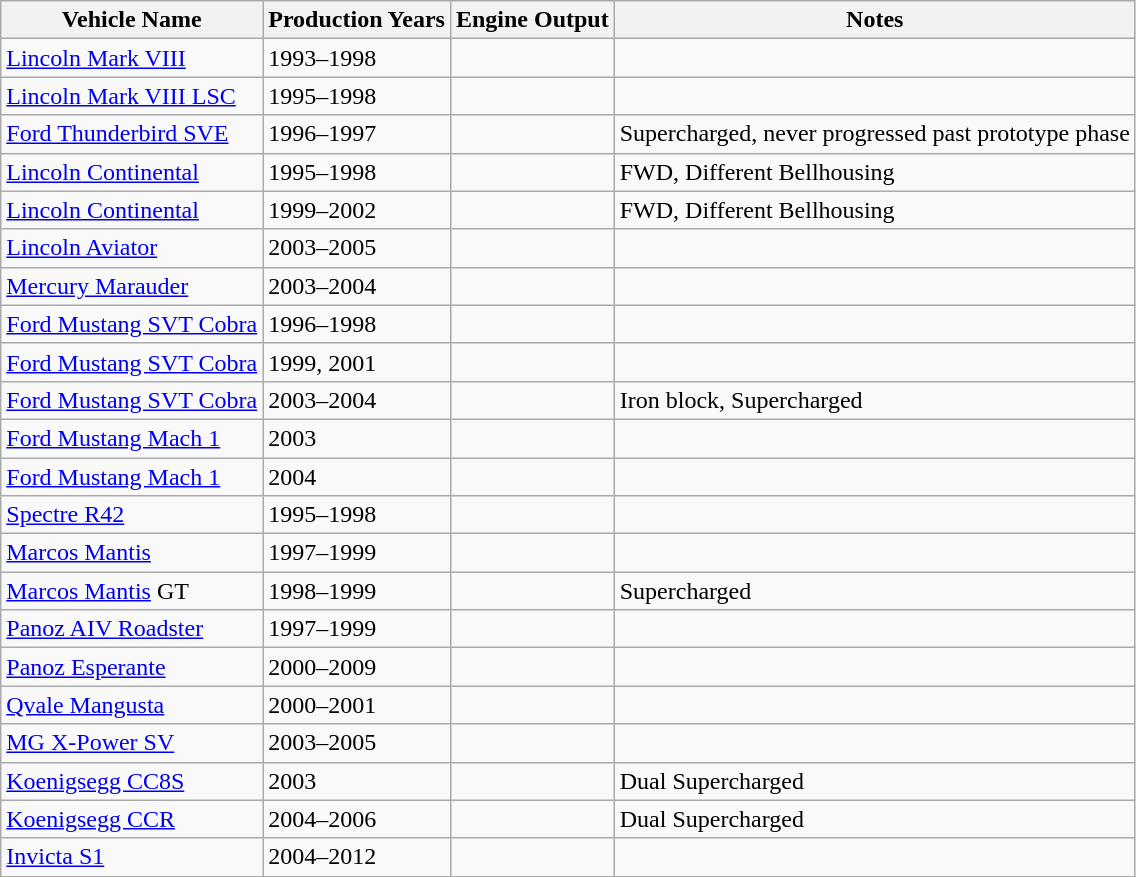<table class="wikitable">
<tr>
<th>Vehicle Name</th>
<th>Production Years</th>
<th>Engine Output</th>
<th>Notes</th>
</tr>
<tr>
<td><a href='#'>Lincoln Mark VIII</a></td>
<td>1993–1998</td>
<td> <br> </td>
<td></td>
</tr>
<tr>
<td><a href='#'>Lincoln Mark VIII LSC</a></td>
<td>1995–1998</td>
<td> <br> </td>
<td></td>
</tr>
<tr>
<td><a href='#'>Ford Thunderbird SVE</a></td>
<td>1996–1997</td>
<td> <br> </td>
<td>Supercharged, never progressed past prototype phase</td>
</tr>
<tr>
<td><a href='#'>Lincoln Continental</a></td>
<td>1995–1998</td>
<td> <br> </td>
<td>FWD, Different Bellhousing</td>
</tr>
<tr>
<td><a href='#'>Lincoln Continental</a></td>
<td>1999–2002</td>
<td> <br> </td>
<td>FWD, Different Bellhousing</td>
</tr>
<tr>
<td><a href='#'>Lincoln Aviator</a></td>
<td>2003–2005</td>
<td> <br> </td>
<td></td>
</tr>
<tr>
<td><a href='#'>Mercury Marauder</a></td>
<td>2003–2004</td>
<td> <br> </td>
<td></td>
</tr>
<tr>
<td><a href='#'>Ford Mustang SVT Cobra</a></td>
<td>1996–1998</td>
<td> <br> </td>
<td></td>
</tr>
<tr>
<td><a href='#'>Ford Mustang SVT Cobra</a></td>
<td>1999, 2001</td>
<td> <br> </td>
<td></td>
</tr>
<tr>
<td><a href='#'>Ford Mustang SVT Cobra</a></td>
<td>2003–2004</td>
<td> <br> </td>
<td>Iron block, Supercharged</td>
</tr>
<tr>
<td><a href='#'>Ford Mustang Mach 1</a></td>
<td>2003</td>
<td> <br> </td>
<td></td>
</tr>
<tr>
<td><a href='#'>Ford Mustang Mach 1</a></td>
<td>2004</td>
<td> <br> </td>
<td></td>
</tr>
<tr>
<td><a href='#'>Spectre R42</a></td>
<td>1995–1998</td>
<td> <br> </td>
<td></td>
</tr>
<tr>
<td><a href='#'>Marcos Mantis</a></td>
<td>1997–1999</td>
<td> <br> </td>
<td></td>
</tr>
<tr>
<td><a href='#'>Marcos Mantis</a> GT</td>
<td>1998–1999</td>
<td> <br> </td>
<td>Supercharged</td>
</tr>
<tr>
<td><a href='#'>Panoz AIV Roadster</a></td>
<td>1997–1999</td>
<td> <br> </td>
<td></td>
</tr>
<tr>
<td><a href='#'>Panoz Esperante</a></td>
<td>2000–2009</td>
<td> <br> </td>
<td></td>
</tr>
<tr>
<td><a href='#'>Qvale Mangusta</a></td>
<td>2000–2001</td>
<td> <br> </td>
<td></td>
</tr>
<tr>
<td><a href='#'>MG X-Power SV</a></td>
<td>2003–2005</td>
<td> <br> </td>
<td></td>
</tr>
<tr>
<td><a href='#'>Koenigsegg CC8S</a></td>
<td>2003</td>
<td> <br> </td>
<td>Dual Supercharged</td>
</tr>
<tr>
<td><a href='#'>Koenigsegg CCR</a></td>
<td>2004–2006</td>
<td> <br> </td>
<td>Dual Supercharged</td>
</tr>
<tr>
<td><a href='#'>Invicta S1</a></td>
<td>2004–2012</td>
<td> <br> </td>
<td></td>
</tr>
</table>
